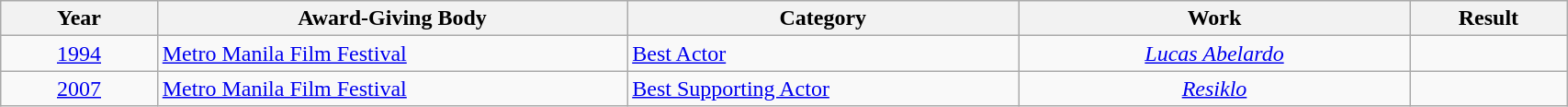<table | width="90%" class="wikitable sortable">
<tr>
<th width="10%">Year</th>
<th width="30%">Award-Giving Body</th>
<th width="25%">Category</th>
<th width="25%">Work</th>
<th width="10%">Result</th>
</tr>
<tr>
<td align="center"><a href='#'>1994</a></td>
<td align="left"><a href='#'>Metro Manila Film Festival</a></td>
<td align="left"><a href='#'>Best Actor</a></td>
<td align="center"><em><a href='#'>Lucas Abelardo</a></em></td>
<td></td>
</tr>
<tr>
<td align="center"><a href='#'>2007</a></td>
<td align="left"><a href='#'>Metro Manila Film Festival</a></td>
<td align="left"><a href='#'>Best Supporting Actor</a></td>
<td align="center"><em><a href='#'>Resiklo</a></em></td>
<td></td>
</tr>
</table>
